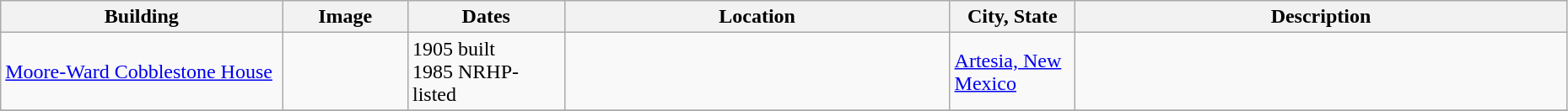<table class="wikitable sortable" style="width:98%">
<tr>
<th width = 18%><strong>Building</strong></th>
<th width = 8% class="unsortable"><strong>Image</strong></th>
<th width = 10%><strong>Dates</strong></th>
<th><strong>Location</strong></th>
<th width = 8%><strong>City, State</strong></th>
<th class="unsortable"><strong>Description</strong></th>
</tr>
<tr>
<td><a href='#'>Moore-Ward Cobblestone House</a></td>
<td></td>
<td>1905 built<br>1985 NRHP-listed</td>
<td></td>
<td><a href='#'>Artesia, New Mexico</a></td>
<td></td>
</tr>
<tr>
</tr>
</table>
